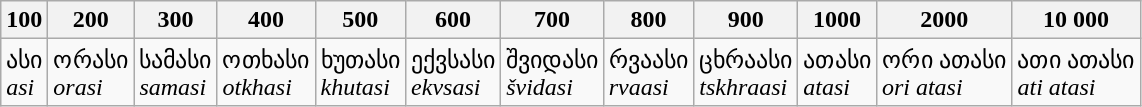<table class="wikitable">
<tr>
<th>100</th>
<th>200</th>
<th>300</th>
<th>400</th>
<th>500</th>
<th>600</th>
<th>700</th>
<th>800</th>
<th>900</th>
<th>1000</th>
<th>2000</th>
<th>10 000</th>
</tr>
<tr>
<td>ასი<br><em>asi</em></td>
<td>ორასი<br><em>orasi</em></td>
<td>სამასი<br><em>samasi</em></td>
<td>ოთხასი<br><em>otkhasi</em></td>
<td>ხუთასი<br><em>khutasi</em></td>
<td>ექვსასი<br><em>ekvsasi</em></td>
<td>შვიდასი<br><em>švidasi</em></td>
<td>რვაასი<br><em>rvaasi</em></td>
<td>ცხრაასი<br><em>tskhraasi</em></td>
<td>ათასი<br><em>atasi</em></td>
<td>ორი ათასი<br><em>ori atasi</em></td>
<td>ათი ათასი<br><em>ati atasi</em></td>
</tr>
</table>
